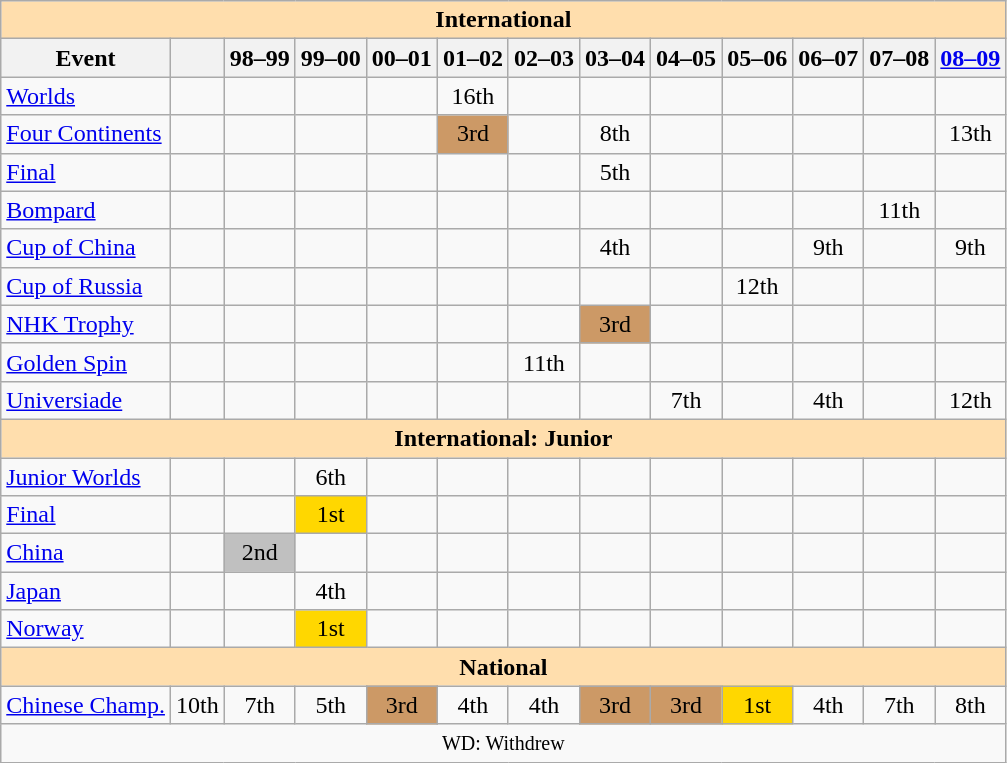<table class="wikitable" style="text-align:center">
<tr>
<th style="background-color: #ffdead; " colspan=13 align=center>International</th>
</tr>
<tr>
<th>Event</th>
<th></th>
<th>98–99</th>
<th>99–00</th>
<th>00–01</th>
<th>01–02</th>
<th>02–03</th>
<th>03–04</th>
<th>04–05</th>
<th>05–06</th>
<th>06–07</th>
<th>07–08</th>
<th><a href='#'>08–09</a></th>
</tr>
<tr>
<td align=left><a href='#'>Worlds</a></td>
<td></td>
<td></td>
<td></td>
<td></td>
<td>16th</td>
<td></td>
<td></td>
<td></td>
<td></td>
<td></td>
<td></td>
<td></td>
</tr>
<tr>
<td align=left><a href='#'>Four Continents</a></td>
<td></td>
<td></td>
<td></td>
<td></td>
<td bgcolor=cc9966>3rd</td>
<td></td>
<td>8th</td>
<td></td>
<td></td>
<td></td>
<td></td>
<td>13th</td>
</tr>
<tr>
<td align=left> <a href='#'>Final</a></td>
<td></td>
<td></td>
<td></td>
<td></td>
<td></td>
<td></td>
<td>5th</td>
<td></td>
<td></td>
<td></td>
<td></td>
<td></td>
</tr>
<tr>
<td align=left> <a href='#'>Bompard</a></td>
<td></td>
<td></td>
<td></td>
<td></td>
<td></td>
<td></td>
<td></td>
<td></td>
<td></td>
<td></td>
<td>11th</td>
<td></td>
</tr>
<tr>
<td align=left> <a href='#'>Cup of China</a></td>
<td></td>
<td></td>
<td></td>
<td></td>
<td></td>
<td></td>
<td>4th</td>
<td></td>
<td></td>
<td>9th</td>
<td></td>
<td>9th</td>
</tr>
<tr>
<td align=left> <a href='#'>Cup of Russia</a></td>
<td></td>
<td></td>
<td></td>
<td></td>
<td></td>
<td></td>
<td></td>
<td></td>
<td>12th</td>
<td></td>
<td></td>
<td></td>
</tr>
<tr>
<td align=left> <a href='#'>NHK Trophy</a></td>
<td></td>
<td></td>
<td></td>
<td></td>
<td></td>
<td></td>
<td bgcolor=cc9966>3rd</td>
<td></td>
<td></td>
<td></td>
<td></td>
<td></td>
</tr>
<tr>
<td align=left><a href='#'>Golden Spin</a></td>
<td></td>
<td></td>
<td></td>
<td></td>
<td></td>
<td>11th</td>
<td></td>
<td></td>
<td></td>
<td></td>
<td></td>
</tr>
<tr>
<td align=left><a href='#'>Universiade</a></td>
<td></td>
<td></td>
<td></td>
<td></td>
<td></td>
<td></td>
<td></td>
<td>7th</td>
<td></td>
<td>4th</td>
<td></td>
<td>12th</td>
</tr>
<tr>
<th style="background-color: #ffdead; " colspan=13 align=center>International: Junior</th>
</tr>
<tr>
<td align=left><a href='#'>Junior Worlds</a></td>
<td></td>
<td></td>
<td>6th</td>
<td></td>
<td></td>
<td></td>
<td></td>
<td></td>
<td></td>
<td></td>
<td></td>
<td></td>
</tr>
<tr>
<td align=left> <a href='#'>Final</a></td>
<td></td>
<td></td>
<td bgcolor=gold>1st</td>
<td></td>
<td></td>
<td></td>
<td></td>
<td></td>
<td></td>
<td></td>
<td></td>
<td></td>
</tr>
<tr>
<td align=left> <a href='#'>China</a></td>
<td></td>
<td bgcolor=silver>2nd</td>
<td></td>
<td></td>
<td></td>
<td></td>
<td></td>
<td></td>
<td></td>
<td></td>
<td></td>
<td></td>
</tr>
<tr>
<td align=left> <a href='#'>Japan</a></td>
<td></td>
<td></td>
<td>4th</td>
<td></td>
<td></td>
<td></td>
<td></td>
<td></td>
<td></td>
<td></td>
<td></td>
<td></td>
</tr>
<tr>
<td align=left> <a href='#'>Norway</a></td>
<td></td>
<td></td>
<td bgcolor=gold>1st</td>
<td></td>
<td></td>
<td></td>
<td></td>
<td></td>
<td></td>
<td></td>
<td></td>
<td></td>
</tr>
<tr>
<th style="background-color: #ffdead; " colspan=13 align=center>National</th>
</tr>
<tr>
<td align=left><a href='#'>Chinese Champ.</a></td>
<td>10th</td>
<td>7th</td>
<td>5th</td>
<td bgcolor=cc9966>3rd</td>
<td>4th</td>
<td>4th</td>
<td bgcolor=cc9966>3rd</td>
<td bgcolor=cc9966>3rd</td>
<td bgcolor=gold>1st</td>
<td>4th</td>
<td>7th</td>
<td>8th</td>
</tr>
<tr>
<td colspan=13 align=center><small> WD: Withdrew </small></td>
</tr>
</table>
